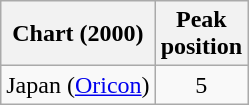<table class="wikitable sortable plainrowheaders">
<tr>
<th scope="col">Chart (2000)</th>
<th scope="col">Peak<br>position</th>
</tr>
<tr>
<td>Japan (<a href='#'>Oricon</a>)</td>
<td style="text-align:center;">5</td>
</tr>
</table>
